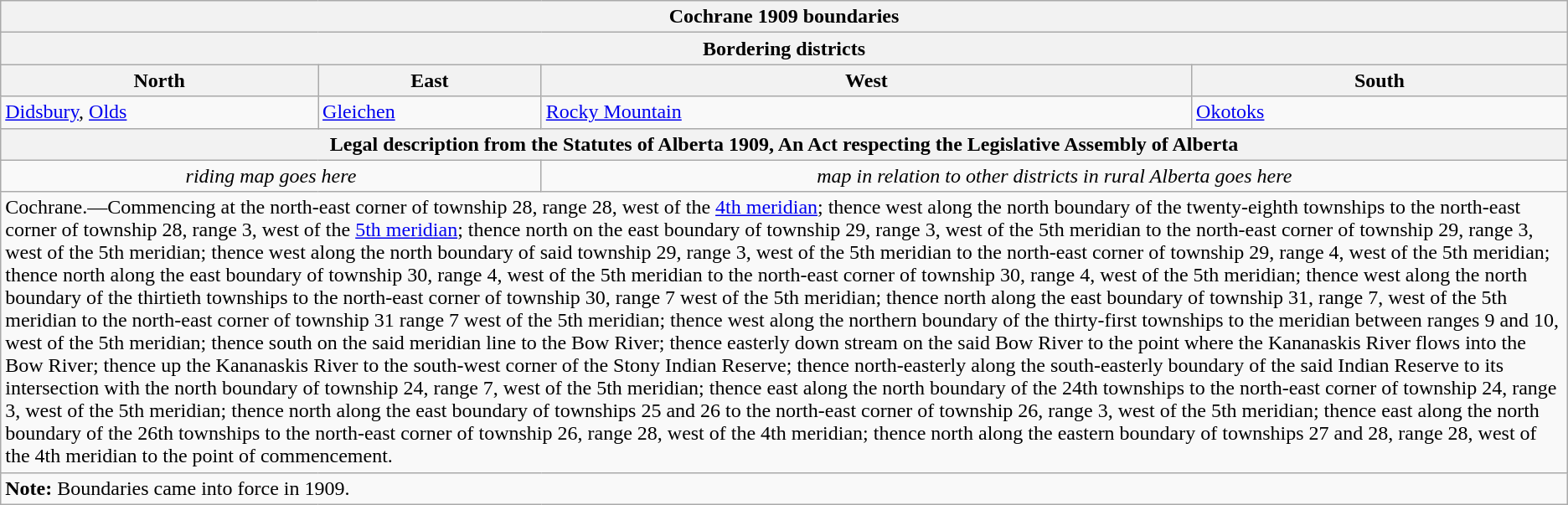<table class="wikitable collapsible collapsed">
<tr>
<th colspan=4>Cochrane 1909 boundaries</th>
</tr>
<tr>
<th colspan=4>Bordering districts</th>
</tr>
<tr>
<th>North</th>
<th>East</th>
<th>West</th>
<th>South</th>
</tr>
<tr>
<td><a href='#'>Didsbury</a>, <a href='#'>Olds</a></td>
<td><a href='#'>Gleichen</a></td>
<td><a href='#'>Rocky Mountain</a></td>
<td><a href='#'>Okotoks</a></td>
</tr>
<tr>
<th colspan=4>Legal description from the Statutes of Alberta 1909, An Act respecting the Legislative Assembly of Alberta</th>
</tr>
<tr>
<td colspan=2 align=center><em>riding map goes here</em></td>
<td colspan=2 align=center><em>map in relation to other districts in rural Alberta goes here</em></td>
</tr>
<tr>
<td colspan=4>Cochrane.—Commencing at the north-east corner of township 28, range 28, west of the <a href='#'>4th meridian</a>; thence west along the north boundary of the twenty-eighth townships to the north-east corner of township 28, range 3, west of the <a href='#'>5th meridian</a>; thence north on the east boundary of township 29, range 3, west of the 5th meridian to the north-east corner of township 29, range 3, west of the 5th meridian; thence west along the north boundary of said township 29, range 3, west of the 5th meridian to the north-east corner of township 29, range 4, west of the 5th meridian; thence north along the east boundary of township 30, range 4, west of the 5th meridian to the north-east corner of township 30, range 4, west of the 5th meridian; thence west along the north boundary of the thirtieth townships to the north-east corner of township 30, range 7 west of the 5th meridian; thence north along the east boundary of township 31, range 7, west of the 5th meridian to the north-east corner of township 31 range 7 west of the 5th meridian; thence west along the northern boundary of the thirty-first townships to the meridian between ranges 9 and 10, west of the 5th meridian; thence south on the said meridian line to the Bow River; thence easterly down stream on the said Bow River to the point where the Kananaskis River flows into the Bow River; thence up the Kananaskis River to the south-west corner of the Stony Indian Reserve; thence north-easterly along the south-easterly boundary of the said Indian Reserve to its intersection with the north boundary of township 24, range 7, west of the 5th meridian; thence east along the north boundary of the 24th townships to the north-east corner of township 24, range 3, west of the 5th meridian; thence north along the east boundary of townships 25 and 26 to the north-east corner of township 26, range 3, west of the 5th meridian; thence east along the north boundary of the 26th townships to the north-east corner of township 26, range 28, west of the 4th meridian; thence north along the eastern boundary of townships 27 and 28, range 28, west of the 4th meridian to the point of commencement.</td>
</tr>
<tr>
<td colspan=4><strong>Note:</strong> Boundaries came into force in 1909.</td>
</tr>
</table>
